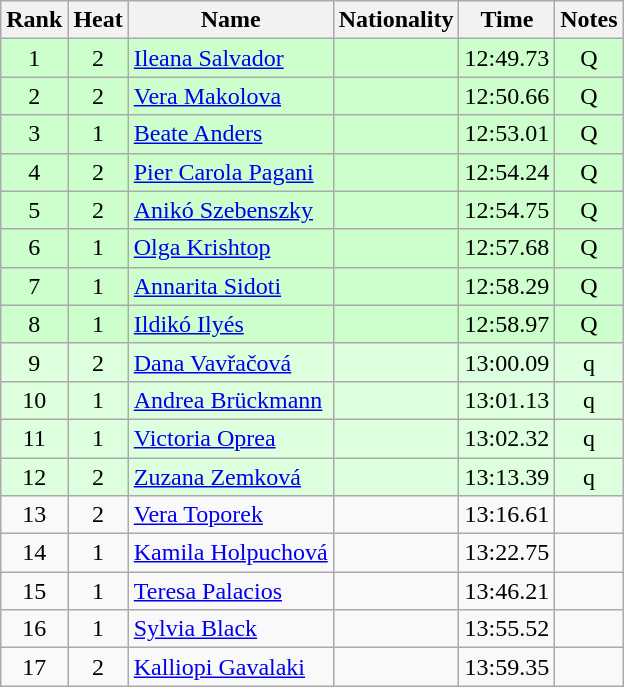<table class="wikitable sortable" style="text-align:center">
<tr>
<th>Rank</th>
<th>Heat</th>
<th>Name</th>
<th>Nationality</th>
<th>Time</th>
<th>Notes</th>
</tr>
<tr bgcolor=ccffcc>
<td>1</td>
<td>2</td>
<td align="left"><a href='#'>Ileana Salvador</a></td>
<td align=left></td>
<td>12:49.73</td>
<td>Q</td>
</tr>
<tr bgcolor=ccffcc>
<td>2</td>
<td>2</td>
<td align="left"><a href='#'>Vera Makolova</a></td>
<td align=left></td>
<td>12:50.66</td>
<td>Q</td>
</tr>
<tr bgcolor=ccffcc>
<td>3</td>
<td>1</td>
<td align="left"><a href='#'>Beate Anders</a></td>
<td align=left></td>
<td>12:53.01</td>
<td>Q</td>
</tr>
<tr bgcolor=ccffcc>
<td>4</td>
<td>2</td>
<td align="left"><a href='#'>Pier Carola Pagani</a></td>
<td align=left></td>
<td>12:54.24</td>
<td>Q</td>
</tr>
<tr bgcolor=ccffcc>
<td>5</td>
<td>2</td>
<td align="left"><a href='#'>Anikó Szebenszky</a></td>
<td align=left></td>
<td>12:54.75</td>
<td>Q</td>
</tr>
<tr bgcolor=ccffcc>
<td>6</td>
<td>1</td>
<td align="left"><a href='#'>Olga Krishtop</a></td>
<td align=left></td>
<td>12:57.68</td>
<td>Q</td>
</tr>
<tr bgcolor=ccffcc>
<td>7</td>
<td>1</td>
<td align="left"><a href='#'>Annarita Sidoti</a></td>
<td align=left></td>
<td>12:58.29</td>
<td>Q</td>
</tr>
<tr bgcolor=ccffcc>
<td>8</td>
<td>1</td>
<td align="left"><a href='#'>Ildikó Ilyés</a></td>
<td align=left></td>
<td>12:58.97</td>
<td>Q</td>
</tr>
<tr bgcolor=ddffdd>
<td>9</td>
<td>2</td>
<td align="left"><a href='#'>Dana Vavřačová</a></td>
<td align=left></td>
<td>13:00.09</td>
<td>q</td>
</tr>
<tr bgcolor=ddffdd>
<td>10</td>
<td>1</td>
<td align="left"><a href='#'>Andrea Brückmann</a></td>
<td align=left></td>
<td>13:01.13</td>
<td>q</td>
</tr>
<tr bgcolor=ddffdd>
<td>11</td>
<td>1</td>
<td align="left"><a href='#'>Victoria Oprea</a></td>
<td align=left></td>
<td>13:02.32</td>
<td>q</td>
</tr>
<tr bgcolor=ddffdd>
<td>12</td>
<td>2</td>
<td align="left"><a href='#'>Zuzana Zemková</a></td>
<td align=left></td>
<td>13:13.39</td>
<td>q</td>
</tr>
<tr>
<td>13</td>
<td>2</td>
<td align="left"><a href='#'>Vera Toporek</a></td>
<td align=left></td>
<td>13:16.61</td>
<td></td>
</tr>
<tr>
<td>14</td>
<td>1</td>
<td align="left"><a href='#'>Kamila Holpuchová</a></td>
<td align=left></td>
<td>13:22.75</td>
<td></td>
</tr>
<tr>
<td>15</td>
<td>1</td>
<td align="left"><a href='#'>Teresa Palacios</a></td>
<td align=left></td>
<td>13:46.21</td>
<td></td>
</tr>
<tr>
<td>16</td>
<td>1</td>
<td align="left"><a href='#'>Sylvia Black</a></td>
<td align=left></td>
<td>13:55.52</td>
<td></td>
</tr>
<tr>
<td>17</td>
<td>2</td>
<td align="left"><a href='#'>Kalliopi Gavalaki</a></td>
<td align=left></td>
<td>13:59.35</td>
<td></td>
</tr>
</table>
